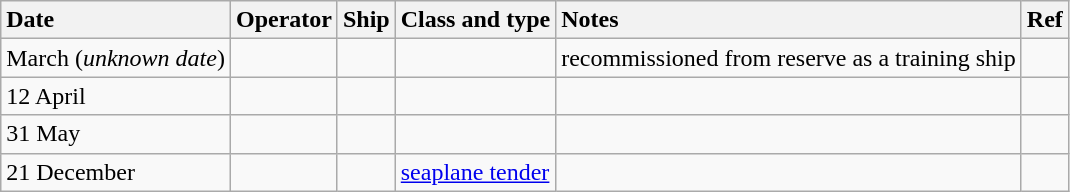<table class="wikitable nowraplinks sortable">
<tr>
<th style="text-align: left;">Date</th>
<th style="text-align: left;">Operator</th>
<th style="text-align: left;">Ship</th>
<th style="text-align: left;">Class and type</th>
<th style="text-align: left;">Notes</th>
<th style="text-align: left;">Ref</th>
</tr>
<tr>
<td>March (<em>unknown date</em>)</td>
<td></td>
<td><strong></strong></td>
<td></td>
<td>recommissioned from reserve as a training ship</td>
<td></td>
</tr>
<tr>
<td>12 April</td>
<td></td>
<td><strong></strong></td>
<td></td>
<td></td>
<td></td>
</tr>
<tr>
<td>31 May</td>
<td></td>
<td><strong></strong></td>
<td></td>
<td></td>
<td></td>
</tr>
<tr>
<td>21 December</td>
<td></td>
<td><strong></strong></td>
<td><a href='#'>seaplane tender</a></td>
<td></td>
<td></td>
</tr>
</table>
